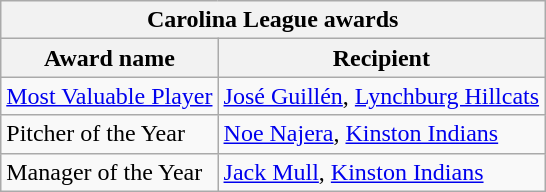<table class="wikitable">
<tr>
<th colspan="2">Carolina League awards</th>
</tr>
<tr>
<th>Award name</th>
<th>Recipient</th>
</tr>
<tr>
<td><a href='#'>Most Valuable Player</a></td>
<td><a href='#'>José Guillén</a>, <a href='#'>Lynchburg Hillcats</a></td>
</tr>
<tr>
<td>Pitcher of the Year</td>
<td><a href='#'>Noe Najera</a>, <a href='#'>Kinston Indians</a></td>
</tr>
<tr>
<td>Manager of the Year</td>
<td><a href='#'>Jack Mull</a>, <a href='#'>Kinston Indians</a></td>
</tr>
</table>
